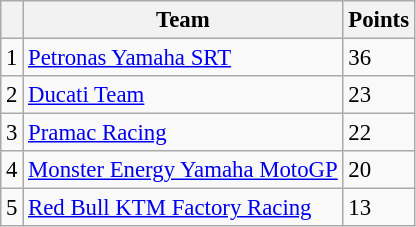<table class="wikitable" style="font-size: 95%;">
<tr>
<th></th>
<th>Team</th>
<th>Points</th>
</tr>
<tr>
<td align=center>1</td>
<td> <a href='#'>Petronas Yamaha SRT</a></td>
<td align=left>36</td>
</tr>
<tr>
<td align=center>2</td>
<td> <a href='#'>Ducati Team</a></td>
<td align=left>23</td>
</tr>
<tr>
<td align=center>3</td>
<td> <a href='#'>Pramac Racing</a></td>
<td align=left>22</td>
</tr>
<tr>
<td align=center>4</td>
<td> <a href='#'>Monster Energy Yamaha MotoGP</a></td>
<td align=left>20</td>
</tr>
<tr>
<td align=center>5</td>
<td> <a href='#'>Red Bull KTM Factory Racing</a></td>
<td align=left>13</td>
</tr>
</table>
